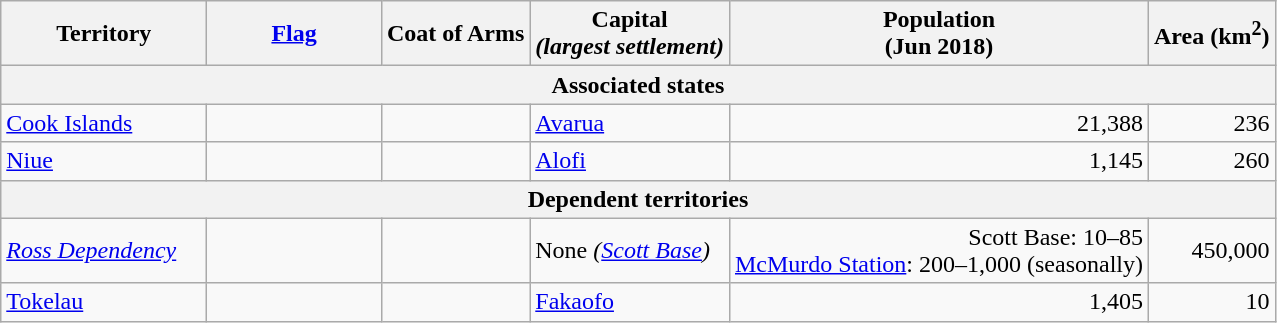<table class="wikitable sortable" style="text-align:center">
<tr>
<th style="width:130px;" scope="col">Territory</th>
<th class="unsortable" style="width:109px;" scope="col"><a href='#'>Flag</a></th>
<th>Coat of Arms</th>
<th>Capital<br><em>(largest settlement)</em></th>
<th>Population<br>(Jun 2018)</th>
<th>Area (km<sup>2</sup>)</th>
</tr>
<tr>
<th colspan="6">Associated states</th>
</tr>
<tr style="text-align:center">
<td style="text-align:left"><a href='#'>Cook Islands</a></td>
<td style="text-align:center"></td>
<td style="text-align:center"></td>
<td style="text-align:left"><a href='#'>Avarua</a></td>
<td style="text-align:right">21,388</td>
<td style="text-align:right">236</td>
</tr>
<tr style="text-align:center">
<td style="text-align:left"><a href='#'>Niue</a></td>
<td style="text-align:center"></td>
<td></td>
<td style="text-align:left"><a href='#'>Alofi</a></td>
<td style="text-align:right">1,145</td>
<td style="text-align:right">260</td>
</tr>
<tr>
<th colspan="6">Dependent territories</th>
</tr>
<tr style="text-align:center">
<td style="text-align:left"><em><a href='#'>Ross Dependency</a></em></td>
<td style="text-align:center"></td>
<td style="text-align:center"></td>
<td style="text-align:left">None <em>(<a href='#'>Scott Base</a>)</em></td>
<td style="text-align:right">Scott Base: 10–85<br><a href='#'>McMurdo Station</a>: 200–1,000 (seasonally)</td>
<td style="text-align:right">450,000</td>
</tr>
<tr style="text-align:center">
<td style="text-align:left"><a href='#'>Tokelau</a></td>
<td style="text-align:center"></td>
<td></td>
<td style="text-align:left"><a href='#'>Fakaofo</a></td>
<td style="text-align:right">1,405</td>
<td style="text-align:right">10</td>
</tr>
</table>
